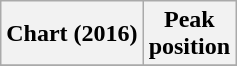<table class="wikitable sortable plainrowheaders">
<tr>
<th scope="col">Chart (2016)</th>
<th scope="col">Peak<br> position</th>
</tr>
<tr>
</tr>
</table>
